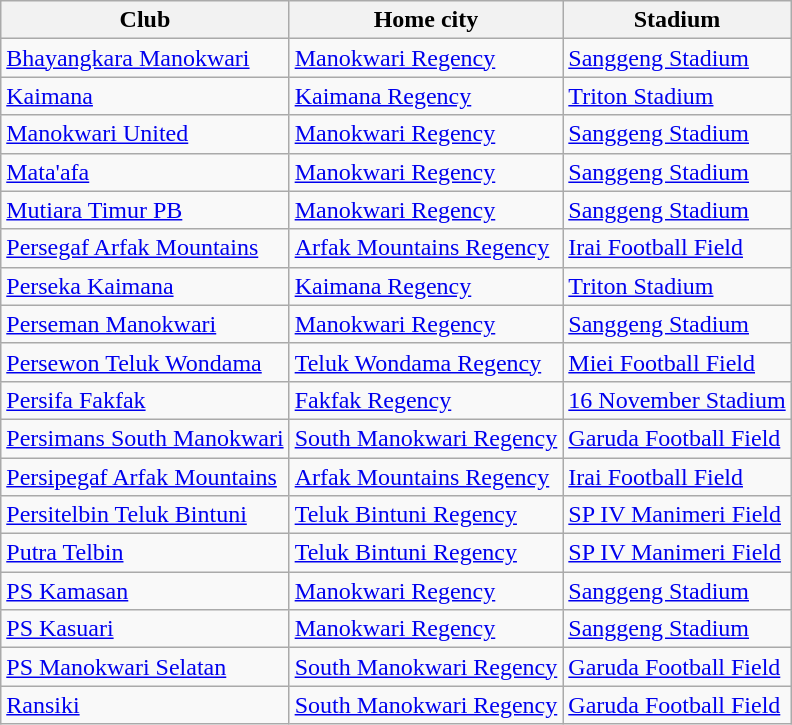<table class="wikitable sortable">
<tr>
<th>Club</th>
<th>Home city</th>
<th>Stadium</th>
</tr>
<tr>
<td><a href='#'>Bhayangkara Manokwari</a></td>
<td><a href='#'>Manokwari Regency</a></td>
<td><a href='#'>Sanggeng Stadium</a></td>
</tr>
<tr>
<td><a href='#'>Kaimana</a></td>
<td><a href='#'>Kaimana Regency</a></td>
<td><a href='#'>Triton Stadium</a></td>
</tr>
<tr>
<td><a href='#'>Manokwari United</a></td>
<td><a href='#'>Manokwari Regency</a></td>
<td><a href='#'>Sanggeng Stadium</a></td>
</tr>
<tr>
<td><a href='#'>Mata'afa</a></td>
<td><a href='#'>Manokwari Regency</a></td>
<td><a href='#'>Sanggeng Stadium</a></td>
</tr>
<tr>
<td><a href='#'>Mutiara Timur PB</a></td>
<td><a href='#'>Manokwari Regency</a></td>
<td><a href='#'>Sanggeng Stadium</a></td>
</tr>
<tr>
<td><a href='#'>Persegaf Arfak Mountains</a></td>
<td><a href='#'>Arfak Mountains Regency</a></td>
<td><a href='#'>Irai Football Field</a></td>
</tr>
<tr>
<td><a href='#'>Perseka Kaimana</a></td>
<td><a href='#'>Kaimana Regency</a></td>
<td><a href='#'>Triton Stadium</a></td>
</tr>
<tr>
<td><a href='#'>Perseman Manokwari</a></td>
<td><a href='#'>Manokwari Regency</a></td>
<td><a href='#'>Sanggeng Stadium</a></td>
</tr>
<tr>
<td><a href='#'>Persewon Teluk Wondama</a></td>
<td><a href='#'>Teluk Wondama Regency</a></td>
<td><a href='#'>Miei Football Field</a></td>
</tr>
<tr>
<td><a href='#'>Persifa Fakfak</a></td>
<td><a href='#'>Fakfak Regency</a></td>
<td><a href='#'>16 November Stadium</a></td>
</tr>
<tr>
<td><a href='#'>Persimans South Manokwari</a></td>
<td><a href='#'>South Manokwari Regency</a></td>
<td><a href='#'>Garuda Football Field</a></td>
</tr>
<tr>
<td><a href='#'>Persipegaf Arfak Mountains</a></td>
<td><a href='#'>Arfak Mountains Regency</a></td>
<td><a href='#'>Irai Football Field</a></td>
</tr>
<tr>
<td><a href='#'>Persitelbin Teluk Bintuni</a></td>
<td><a href='#'>Teluk Bintuni Regency</a></td>
<td><a href='#'>SP IV Manimeri Field</a></td>
</tr>
<tr>
<td><a href='#'>Putra Telbin</a></td>
<td><a href='#'>Teluk Bintuni Regency</a></td>
<td><a href='#'>SP IV Manimeri Field</a></td>
</tr>
<tr>
<td><a href='#'>PS Kamasan</a></td>
<td><a href='#'>Manokwari Regency</a></td>
<td><a href='#'>Sanggeng Stadium</a></td>
</tr>
<tr>
<td><a href='#'>PS Kasuari</a></td>
<td><a href='#'>Manokwari Regency</a></td>
<td><a href='#'>Sanggeng Stadium</a></td>
</tr>
<tr>
<td><a href='#'>PS Manokwari Selatan</a></td>
<td><a href='#'>South Manokwari Regency</a></td>
<td><a href='#'>Garuda Football Field</a></td>
</tr>
<tr>
<td><a href='#'>Ransiki</a></td>
<td><a href='#'>South Manokwari Regency</a></td>
<td><a href='#'>Garuda Football Field</a></td>
</tr>
</table>
